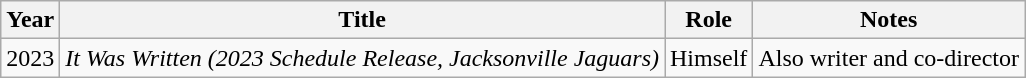<table class="wikitable sortable">
<tr>
<th>Year</th>
<th>Title</th>
<th>Role</th>
<th class="unsortable">Notes</th>
</tr>
<tr>
<td>2023</td>
<td><em>It Was Written (2023 Schedule Release, Jacksonville Jaguars)</em></td>
<td>Himself</td>
<td>Also writer and co-director</td>
</tr>
</table>
